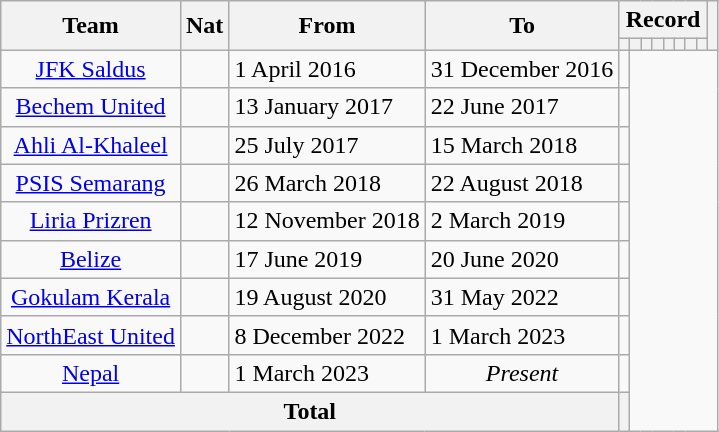<table class="wikitable" style="text-align:center">
<tr>
<th rowspan="2">Team</th>
<th rowspan="2">Nat</th>
<th rowspan="2">From</th>
<th rowspan="2">To</th>
<th colspan="8">Record</th>
<th rowspan="2"></th>
</tr>
<tr>
<th></th>
<th></th>
<th></th>
<th></th>
<th></th>
<th></th>
<th></th>
<th></th>
</tr>
<tr>
<td><a href='#'>JFK Saldus</a></td>
<td></td>
<td align="left">1 April 2016</td>
<td align=left>31 December 2016<br></td>
<td></td>
</tr>
<tr>
<td><a href='#'>Bechem United</a></td>
<td></td>
<td align="left">13 January 2017</td>
<td align=left>22 June 2017<br></td>
<td></td>
</tr>
<tr>
<td><a href='#'>Ahli Al-Khaleel</a></td>
<td></td>
<td align="left">25 July 2017</td>
<td align=left>15 March 2018<br></td>
<td></td>
</tr>
<tr>
<td><a href='#'>PSIS Semarang</a></td>
<td></td>
<td align="left">26 March 2018</td>
<td align=left>22 August 2018<br></td>
<td></td>
</tr>
<tr>
<td><a href='#'>Liria Prizren</a></td>
<td></td>
<td align="left">12 November 2018</td>
<td align=left>2 March 2019<br></td>
<td></td>
</tr>
<tr>
<td><a href='#'>Belize</a></td>
<td></td>
<td align="left">17 June 2019</td>
<td align=left>20 June 2020<br></td>
<td></td>
</tr>
<tr>
<td><a href='#'>Gokulam Kerala</a></td>
<td></td>
<td align="left">19 August 2020</td>
<td align=left>31 May 2022<br></td>
<td></td>
</tr>
<tr>
<td><a href='#'>NorthEast United</a></td>
<td></td>
<td align="left">8 December 2022</td>
<td align=left>1 March 2023<br></td>
<td></td>
</tr>
<tr>
<td><a href='#'>Nepal</a></td>
<td></td>
<td align="left">1 March 2023</td>
<td><em>Present</em><br></td>
<td></td>
</tr>
<tr>
<th colspan="4"><strong>Total</strong><br></th>
<th></th>
</tr>
</table>
